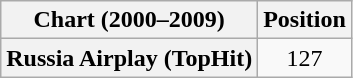<table class="wikitable plainrowheaders" style="text-align:center">
<tr>
<th scope="col">Chart (2000–2009)</th>
<th scope="col">Position</th>
</tr>
<tr>
<th scope="row">Russia Airplay (TopHit)</th>
<td>127</td>
</tr>
</table>
